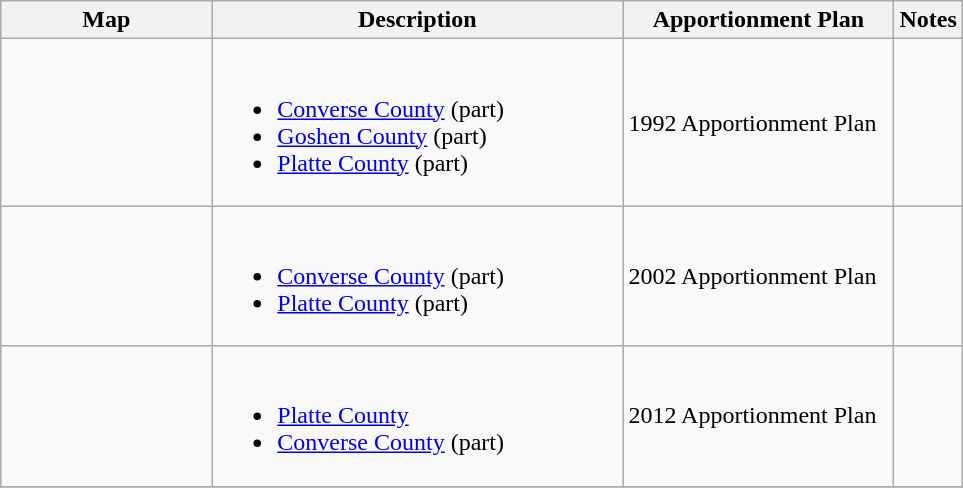<table class="wikitable sortable">
<tr>
<th style="width:100pt;">Map</th>
<th style="width:200pt;">Description</th>
<th style="width:130pt;">Apportionment Plan</th>
<th style="width:15pt;">Notes</th>
</tr>
<tr>
<td></td>
<td><br><ul><li><a href='#'>Converse County</a> (part)</li><li><a href='#'>Goshen County</a> (part)</li><li><a href='#'>Platte County</a> (part)</li></ul></td>
<td>1992 Apportionment Plan</td>
<td></td>
</tr>
<tr>
<td></td>
<td><br><ul><li><a href='#'>Converse County</a> (part)</li><li><a href='#'>Platte County</a> (part)</li></ul></td>
<td>2002 Apportionment Plan</td>
<td></td>
</tr>
<tr>
<td></td>
<td><br><ul><li><a href='#'>Platte County</a></li><li><a href='#'>Converse County</a> (part)</li></ul></td>
<td>2012 Apportionment Plan</td>
<td></td>
</tr>
<tr>
</tr>
</table>
